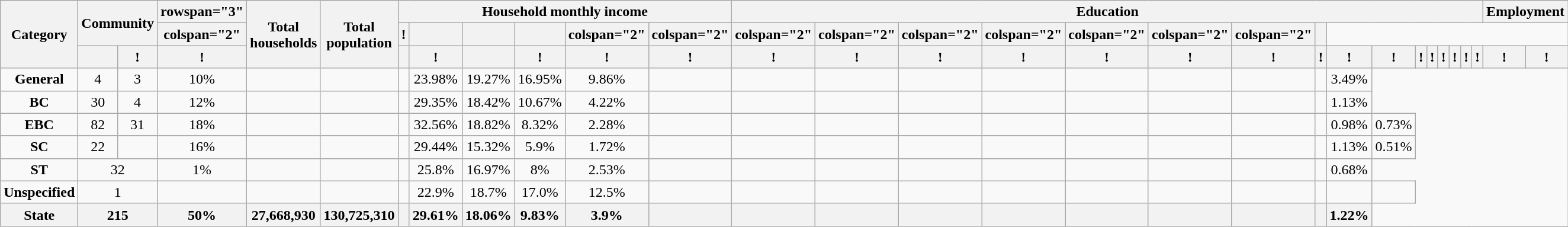<table class="wikitable sortable static-row-numbers" style="text-align:center">
<tr>
<th rowspan="3" class="unsortable">Category</th>
<th colspan="2" rowspan="2">Community</th>
<th>rowspan="3" </th>
<th rowspan="3" data-sort-type="number">Total households</th>
<th rowspan="3">Total population</th>
<th colspan="6">Household monthly income</th>
<th colspan="16">Education</th>
<th colspan="3">Employment</th>
</tr>
<tr>
<th>colspan="2" </th>
<th>!</th>
<th></th>
<th></th>
<th></th>
<th>colspan="2" </th>
<th>colspan="2" </th>
<th>colspan="2" </th>
<th>colspan="2" </th>
<th>colspan="2" </th>
<th>colspan="2" </th>
<th>colspan="2" </th>
<th>colspan="2" </th>
<th>colspan="2" </th>
<th></th>
</tr>
<tr>
<th></th>
<th>! </th>
<th>! </th>
<th></th>
<th>! </th>
<th></th>
<th>! </th>
<th>! </th>
<th>! </th>
<th>! </th>
<th>! </th>
<th>! </th>
<th>! </th>
<th>! </th>
<th>! </th>
<th>! </th>
<th>! </th>
<th>! </th>
<th>! </th>
<th>! </th>
<th>! </th>
<th>! </th>
<th>! </th>
<th>! </th>
<th>! </th>
<th>! </th>
<th>! </th>
</tr>
<tr>
<td><strong>General</strong></td>
<td>4</td>
<td>3</td>
<td>10%</td>
<td></td>
<td></td>
<td></td>
<td>23.98%</td>
<td>19.27%</td>
<td>16.95%</td>
<td>9.86%</td>
<td></td>
<td></td>
<td></td>
<td></td>
<td></td>
<td></td>
<td></td>
<td></td>
<td></td>
<td>3.49%</td>
</tr>
<tr>
<td><strong>BC</strong></td>
<td>30</td>
<td>4</td>
<td>12%</td>
<td></td>
<td></td>
<td></td>
<td>29.35%</td>
<td>18.42%</td>
<td>10.67%</td>
<td>4.22%</td>
<td></td>
<td></td>
<td></td>
<td></td>
<td></td>
<td></td>
<td></td>
<td></td>
<td></td>
<td>1.13%</td>
</tr>
<tr>
<td><strong>EBC</strong></td>
<td>82</td>
<td>31</td>
<td>18%</td>
<td></td>
<td></td>
<td></td>
<td>32.56%</td>
<td>18.82%</td>
<td>8.32%</td>
<td>2.28%</td>
<td></td>
<td></td>
<td></td>
<td></td>
<td></td>
<td></td>
<td></td>
<td></td>
<td></td>
<td>0.98%</td>
<td>0.73%</td>
</tr>
<tr>
<td><strong>SC</strong></td>
<td>22</td>
<td></td>
<td>16%</td>
<td></td>
<td></td>
<td></td>
<td>29.44%</td>
<td>15.32%</td>
<td>5.9%</td>
<td>1.72%</td>
<td></td>
<td></td>
<td></td>
<td></td>
<td></td>
<td></td>
<td></td>
<td></td>
<td></td>
<td>1.13%</td>
<td>0.51%</td>
</tr>
<tr>
<td><strong>ST</strong></td>
<td colspan="2">32</td>
<td>1%</td>
<td></td>
<td></td>
<td></td>
<td>25.8%</td>
<td>16.97%</td>
<td>8%</td>
<td>2.53%</td>
<td></td>
<td></td>
<td></td>
<td></td>
<td></td>
<td></td>
<td></td>
<td></td>
<td></td>
<td>0.68%</td>
</tr>
<tr class="sortbottom">
<td><strong>Unspecified</strong></td>
<td colspan="2">1</td>
<td></td>
<td></td>
<td></td>
<td></td>
<td>22.9%</td>
<td>18.7%</td>
<td>17.0%</td>
<td>12.5%</td>
<td></td>
<td></td>
<td></td>
<td></td>
<td></td>
<td></td>
<td></td>
<td></td>
<td></td>
<td></td>
<td></td>
</tr>
<tr>
<th>State</th>
<th colspan="2">215</th>
<th>50%</th>
<th>27,668,930</th>
<th>130,725,310</th>
<th></th>
<th>29.61%</th>
<th>18.06%</th>
<th>9.83%</th>
<th>3.9%</th>
<th></th>
<th></th>
<th></th>
<th></th>
<th></th>
<th></th>
<th></th>
<th></th>
<th></th>
<th>1.22%</th>
</tr>
</table>
